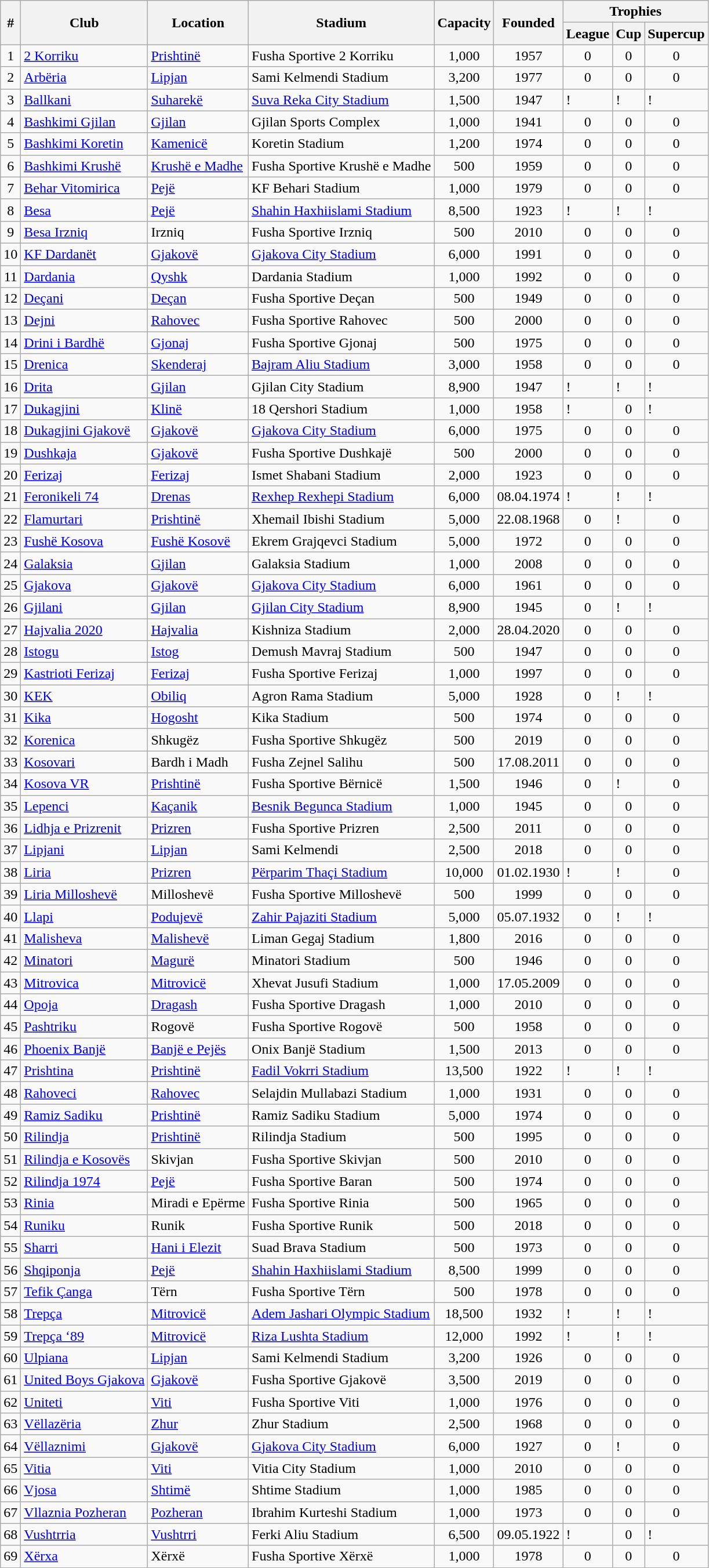<table class="wikitable sortable">
<tr>
<th rowspan="2">#</th>
<th rowspan="2">Club</th>
<th rowspan="2">Location</th>
<th rowspan="2">Stadium</th>
<th rowspan="2">Capacity</th>
<th rowspan="2">Founded</th>
<th colspan="3">Trophies</th>
</tr>
<tr>
<th>League</th>
<th>Cup</th>
<th>Supercup</th>
</tr>
<tr>
<td align=center>1</td>
<td><a href='#'>2 Korriku</a></td>
<td><a href='#'>Prishtinë</a></td>
<td>Fusha Sportive 2 Korriku</td>
<td align=center>1,000</td>
<td align=center>1957</td>
<td align=center>0</td>
<td align=center>0</td>
<td align=center>0</td>
</tr>
<tr>
<td align=center>2</td>
<td><a href='#'>Arbëria</a></td>
<td><a href='#'>Lipjan</a></td>
<td>Sami Kelmendi Stadium</td>
<td align=center>3,200</td>
<td align=center>1977</td>
<td align=center>0</td>
<td align=center>0</td>
<td align=center>0</td>
</tr>
<tr>
<td align=center>3</td>
<td><a href='#'>Ballkani</a></td>
<td><a href='#'>Suharekë</a></td>
<td><a href='#'>Suva Reka City Stadium</a></td>
<td align=center>1,500</td>
<td align=center>1947</td>
<td>! </td>
<td>! </td>
<td>! </td>
</tr>
<tr>
<td align=center>4</td>
<td><a href='#'>Bashkimi Gjilan</a></td>
<td><a href='#'>Gjilan</a></td>
<td>Gjilan Sports Complex</td>
<td align=center>1,000</td>
<td align=center>1941</td>
<td align=center>0</td>
<td align=center>0</td>
<td align=center>0</td>
</tr>
<tr>
<td align=center>5</td>
<td><a href='#'>Bashkimi Koretin</a></td>
<td><a href='#'>Kamenicë</a></td>
<td>Koretin Stadium</td>
<td align=center>1,200</td>
<td align=center>1974</td>
<td align=center>0</td>
<td align=center>0</td>
<td align=center>0</td>
</tr>
<tr>
<td align=center>6</td>
<td><a href='#'>Bashkimi Krushë</a></td>
<td><a href='#'>Krushë e Madhe</a></td>
<td>Fusha Sportive Krushë e Madhe</td>
<td align=center>500</td>
<td align=center>1959</td>
<td align=center>0</td>
<td align=center>0</td>
<td align=center>0</td>
</tr>
<tr>
<td align=center>7</td>
<td><a href='#'>Behar Vitomirica</a></td>
<td><a href='#'>Pejë</a></td>
<td>KF Behari Stadium</td>
<td align=center>1,000</td>
<td align=center>1979</td>
<td align=center>0</td>
<td align=center>0</td>
<td align=center>0</td>
</tr>
<tr>
<td align=center>8</td>
<td><a href='#'>Besa</a></td>
<td><a href='#'>Pejë</a></td>
<td><a href='#'>Shahin Haxhiislami Stadium</a></td>
<td align=center>8,500</td>
<td align=center>1923</td>
<td>! </td>
<td>! </td>
<td>! </td>
</tr>
<tr>
<td align=center>9</td>
<td><a href='#'>Besa Irzniq</a></td>
<td>Irzniq</td>
<td>Fusha Sportive Irzniq</td>
<td align=center>500</td>
<td align=center>2010</td>
<td align=center>0</td>
<td align=center>0</td>
<td align=center>0</td>
</tr>
<tr>
<td align=center>10</td>
<td><a href='#'>KF Dardanët</a></td>
<td><a href='#'>Gjakovë</a></td>
<td><a href='#'>Gjakova City Stadium</a></td>
<td align=center>6,000</td>
<td align=center>1991</td>
<td align=center>0</td>
<td align=center>0</td>
<td align=center>0</td>
</tr>
<tr>
<td align=center>11</td>
<td><a href='#'>Dardania</a></td>
<td><a href='#'>Qyshk</a></td>
<td>Dardania Stadium</td>
<td align=center>1,000</td>
<td align=center>1992</td>
<td align=center>0</td>
<td align=center>0</td>
<td align=center>0</td>
</tr>
<tr>
<td align=center>12</td>
<td><a href='#'>Deçani</a></td>
<td><a href='#'>Deçan</a></td>
<td>Fusha Sportive Deçan</td>
<td align=center>500</td>
<td align=center>1949</td>
<td align=center>0</td>
<td align=center>0</td>
<td align=center>0</td>
</tr>
<tr>
<td align=center>13</td>
<td><a href='#'>Dejni</a></td>
<td><a href='#'>Rahovec</a></td>
<td>Fusha Sportive Rahovec</td>
<td align=center>500</td>
<td align=center>2000</td>
<td align=center>0</td>
<td align=center>0</td>
<td align=center>0</td>
</tr>
<tr>
<td align=center>14</td>
<td><a href='#'>Drini i Bardhë</a></td>
<td><a href='#'>Gjonaj</a></td>
<td>Fusha Sportive Gjonaj</td>
<td align=center>500</td>
<td align=center>1975</td>
<td align=center>0</td>
<td align=center>0</td>
<td align=center>0</td>
</tr>
<tr>
<td align=center>15</td>
<td><a href='#'>Drenica</a></td>
<td><a href='#'>Skenderaj</a></td>
<td><a href='#'>Bajram Aliu Stadium</a></td>
<td align=center>3,000</td>
<td align=center>1958</td>
<td align=center>0</td>
<td align=center>0</td>
<td align=center>0</td>
</tr>
<tr>
<td align=center>16</td>
<td><a href='#'>Drita</a></td>
<td><a href='#'>Gjilan</a></td>
<td>Gjilan City Stadium</td>
<td align=center>8,900</td>
<td align=center>1947</td>
<td>! </td>
<td>! </td>
<td>! </td>
</tr>
<tr>
<td align=center>17</td>
<td><a href='#'>Dukagjini</a></td>
<td><a href='#'>Klinë</a></td>
<td>18 Qershori Stadium</td>
<td align=center>1,000</td>
<td align=center>1958</td>
<td>! </td>
<td align=center>0</td>
<td>! </td>
</tr>
<tr>
<td align=center>18</td>
<td><a href='#'>Dukagjini Gjakovë</a></td>
<td><a href='#'>Gjakovë</a></td>
<td><a href='#'>Gjakova City Stadium</a></td>
<td align=center>6,000</td>
<td align=center>1975</td>
<td align=center>0</td>
<td align=center>0</td>
<td align=center>0</td>
</tr>
<tr>
<td align=center>19</td>
<td><a href='#'>Dushkaja</a></td>
<td><a href='#'>Gjakovë</a></td>
<td>Fusha Sportive Dushkajë</td>
<td align=center>500</td>
<td align=center>2000</td>
<td align=center>0</td>
<td align=center>0</td>
<td align=center>0</td>
</tr>
<tr>
<td align=center>20</td>
<td><a href='#'>Ferizaj</a></td>
<td><a href='#'>Ferizaj</a></td>
<td>Ismet Shabani Stadium</td>
<td align=center>2,000</td>
<td align=center>1923</td>
<td align=center>0</td>
<td align=center>0</td>
<td align=center>0</td>
</tr>
<tr>
<td align=center>21</td>
<td><a href='#'>Feronikeli 74</a></td>
<td><a href='#'>Drenas</a></td>
<td><a href='#'>Rexhep Rexhepi Stadium</a></td>
<td align=center>6,000</td>
<td align=center>08.04.1974</td>
<td>! </td>
<td>! </td>
<td>! </td>
</tr>
<tr>
<td align=center>22</td>
<td><a href='#'>Flamurtari</a></td>
<td><a href='#'>Prishtinë</a></td>
<td>Xhemail Ibishi Stadium</td>
<td align=center>5,000</td>
<td align=center>22.08.1968</td>
<td align=center>0</td>
<td>! </td>
<td align=center>0</td>
</tr>
<tr>
<td align=center>23</td>
<td><a href='#'>Fushë Kosova</a></td>
<td><a href='#'>Fushë Kosovë</a></td>
<td>Ekrem Grajqevci Stadium</td>
<td align=center>5,000</td>
<td align=center>1972</td>
<td align=center>0</td>
<td align=center>0</td>
<td align=center>0</td>
</tr>
<tr>
<td align=center>24</td>
<td><a href='#'>Galaksia</a></td>
<td><a href='#'>Gjilan</a></td>
<td>Galaksia Stadium</td>
<td align=center>1,000</td>
<td align=center>2008</td>
<td align=center>0</td>
<td align=center>0</td>
<td align=center>0</td>
</tr>
<tr>
<td align=center>25</td>
<td><a href='#'>Gjakova</a></td>
<td><a href='#'>Gjakovë</a></td>
<td><a href='#'>Gjakova City Stadium</a></td>
<td align=center>6,000</td>
<td align=center>1961</td>
<td align=center>0</td>
<td align=center>0</td>
<td align=center>0</td>
</tr>
<tr>
<td align=center>26</td>
<td><a href='#'>Gjilani</a></td>
<td><a href='#'>Gjilan</a></td>
<td><a href='#'>Gjilan City Stadium</a></td>
<td align=center>8,900</td>
<td align=center>1945</td>
<td align=center>0</td>
<td>! </td>
<td>! </td>
</tr>
<tr>
<td align=center>27</td>
<td><a href='#'>Hajvalia 2020</a></td>
<td><a href='#'>Hajvalia</a></td>
<td>Kishniza Stadium</td>
<td align=center>2,000</td>
<td align=center>28.04.2020</td>
<td align=center>0</td>
<td align=center>0</td>
<td align=center>0</td>
</tr>
<tr>
<td align=center>28</td>
<td><a href='#'>Istogu</a></td>
<td><a href='#'>Istog</a></td>
<td>Demush Mavraj Stadium</td>
<td align=center>500</td>
<td align=center>1947</td>
<td align=center>0</td>
<td align=center>0</td>
<td align=center>0</td>
</tr>
<tr>
<td align=center>29</td>
<td><a href='#'>Kastrioti Ferizaj</a></td>
<td><a href='#'>Ferizaj</a></td>
<td>Fusha Sportive Ferizaj</td>
<td align=center>1,000</td>
<td align=center>1997</td>
<td align=center>0</td>
<td align=center>0</td>
<td align=center>0</td>
</tr>
<tr>
<td align=center>30</td>
<td><a href='#'>KEK</a></td>
<td><a href='#'>Obiliq</a></td>
<td>Agron Rama Stadium</td>
<td align=center>5,000</td>
<td align=center>1928</td>
<td align=center>0</td>
<td>! </td>
<td>! </td>
</tr>
<tr>
<td align=center>31</td>
<td><a href='#'>Kika</a></td>
<td><a href='#'>Hogosht</a></td>
<td>Kika Stadium</td>
<td align=center>500</td>
<td align=center>1974</td>
<td align=center>0</td>
<td align=center>0</td>
<td align=center>0</td>
</tr>
<tr>
<td align=center>32</td>
<td><a href='#'>Korenica</a></td>
<td>Shkugëz</td>
<td>Fusha Sportive Shkugëz</td>
<td align=center>500</td>
<td align=center>2019</td>
<td align=center>0</td>
<td align=center>0</td>
<td align=center>0</td>
</tr>
<tr>
<td align=center>33</td>
<td><a href='#'>Kosovari</a></td>
<td>Bardh i Madh</td>
<td>Fusha Zejnel Salihu</td>
<td align=center>500</td>
<td align=center>17.08.2011</td>
<td align=center>0</td>
<td align=center>0</td>
<td align=center>0</td>
</tr>
<tr>
<td align=center>34</td>
<td><a href='#'>Kosova VR</a></td>
<td><a href='#'>Prishtinë</a></td>
<td>Fusha Sportive Bërnicë</td>
<td align=center>1,500</td>
<td align=center>1946</td>
<td align=center>0</td>
<td>! </td>
<td align=center>0</td>
</tr>
<tr>
<td align=center>35</td>
<td><a href='#'>Lepenci</a></td>
<td><a href='#'>Kaçanik</a></td>
<td><a href='#'>Besnik Begunca Stadium</a></td>
<td align=center>1,000</td>
<td align=center>1945</td>
<td align=center>0</td>
<td align=center>0</td>
<td align=center>0</td>
</tr>
<tr>
<td align=center>36</td>
<td><a href='#'>Lidhja e Prizrenit</a></td>
<td><a href='#'>Prizren</a></td>
<td>Fusha Sportive Prizren</td>
<td align=center>2,500</td>
<td align=center>2011</td>
<td align=center>0</td>
<td align=center>0</td>
<td align=center>0</td>
</tr>
<tr>
<td align=center>37</td>
<td><a href='#'>Lipjani</a></td>
<td><a href='#'>Lipjan</a></td>
<td>Sami Kelmendi</td>
<td align=center>2,500</td>
<td align=center>2018</td>
<td align=center>0</td>
<td align=center>0</td>
<td align=center>0</td>
</tr>
<tr>
<td align=center>38</td>
<td><a href='#'>Liria</a></td>
<td><a href='#'>Prizren</a></td>
<td><a href='#'>Përparim Thaçi Stadium</a></td>
<td align=center>10,000</td>
<td align=center>01.02.1930</td>
<td>! </td>
<td>! </td>
<td align=center>0</td>
</tr>
<tr>
<td align=center>39</td>
<td><a href='#'>Liria Milloshevë</a></td>
<td>Milloshevë</td>
<td>Fusha Sportive Milloshevë</td>
<td align=center>500</td>
<td align=center>1999</td>
<td align=center>0</td>
<td align=center>0</td>
<td align=center>0</td>
</tr>
<tr>
<td align=center>40</td>
<td><a href='#'>Llapi</a></td>
<td><a href='#'>Podujevë</a></td>
<td><a href='#'>Zahir Pajaziti Stadium</a></td>
<td align=center>5,000</td>
<td align=center>05.07.1932</td>
<td align=center>0</td>
<td>! </td>
<td>! </td>
</tr>
<tr>
<td align=center>41</td>
<td><a href='#'>Malisheva</a></td>
<td><a href='#'>Malishevë</a></td>
<td>Liman Gegaj Stadium</td>
<td align=center>1,800</td>
<td align=center>2016</td>
<td align=center>0</td>
<td align=center>0</td>
<td align=center>0</td>
</tr>
<tr>
<td align=center>42</td>
<td><a href='#'>Minatori</a></td>
<td><a href='#'>Magurë</a></td>
<td>Minatori Stadium</td>
<td align=center>500</td>
<td align=center>1946</td>
<td align=center>0</td>
<td align=center>0</td>
<td align=center>0</td>
</tr>
<tr>
<td align=center>43</td>
<td><a href='#'>Mitrovica</a></td>
<td><a href='#'>Mitrovicë</a></td>
<td>Xhevat Jusufi Stadium</td>
<td align=center>1,000</td>
<td align=center>17.05.2009</td>
<td align=center>0</td>
<td align=center>0</td>
<td align=center>0</td>
</tr>
<tr>
<td align=center>44</td>
<td><a href='#'>Opoja</a></td>
<td><a href='#'>Dragash</a></td>
<td>Fusha Sportive Dragash</td>
<td align=center>1,000</td>
<td align=center>2010</td>
<td align=center>0</td>
<td align=center>0</td>
<td align=center>0</td>
</tr>
<tr>
<td align=center>45</td>
<td><a href='#'>Pashtriku</a></td>
<td>Rogovë</td>
<td>Fusha Sportive Rogovë</td>
<td align=center>500</td>
<td align=center>1958</td>
<td align=center>0</td>
<td align=center>0</td>
<td align=center>0</td>
</tr>
<tr>
<td align=center>46</td>
<td><a href='#'>Phoenix Banjë</a></td>
<td><a href='#'>Banjë e Pejës</a></td>
<td>Onix Banjë Stadium</td>
<td align=center>1,500</td>
<td align=center>2013</td>
<td align=center>0</td>
<td align=center>0</td>
<td align=center>0</td>
</tr>
<tr>
<td align=center>47</td>
<td><a href='#'>Prishtina</a></td>
<td><a href='#'>Prishtinë</a></td>
<td><a href='#'>Fadil Vokrri Stadium</a></td>
<td align=center>13,500</td>
<td align=center>1922</td>
<td>! </td>
<td>! </td>
<td>! </td>
</tr>
<tr>
<td align=center>48</td>
<td><a href='#'>Rahoveci</a></td>
<td><a href='#'>Rahovec</a></td>
<td>Selajdin Mullabazi Stadium</td>
<td align=center>1,000</td>
<td align=center>1931</td>
<td align=center>0</td>
<td align=center>0</td>
<td align=center>0</td>
</tr>
<tr>
<td align=center>49</td>
<td><a href='#'>Ramiz Sadiku</a></td>
<td><a href='#'>Prishtinë</a></td>
<td>Ramiz Sadiku Stadium</td>
<td align=center>5,000</td>
<td align=center>1974</td>
<td align=center>0</td>
<td align=center>0</td>
<td align=center>0</td>
</tr>
<tr>
<td align=center>50</td>
<td><a href='#'>Rilindja</a></td>
<td><a href='#'>Prishtinë</a></td>
<td>Rilindja Stadium</td>
<td align=center>500</td>
<td align=center>1995</td>
<td align=center>0</td>
<td align=center>0</td>
<td align=center>0</td>
</tr>
<tr>
<td align=center>51</td>
<td><a href='#'>Rilindja e Kosovës</a></td>
<td>Skivjan</td>
<td>Fusha Sportive Skivjan</td>
<td align=center>500</td>
<td align=center>2010</td>
<td align=center>0</td>
<td align=center>0</td>
<td align=center>0</td>
</tr>
<tr>
<td align=center>52</td>
<td><a href='#'>Rilindja 1974</a></td>
<td><a href='#'>Pejë</a></td>
<td>Fusha Sportive Baran</td>
<td align=center>500</td>
<td align=center>1974</td>
<td align=center>0</td>
<td align=center>0</td>
<td align=center>0</td>
</tr>
<tr>
<td align=center>53</td>
<td><a href='#'>Rinia</a></td>
<td>Miradi e Epërme</td>
<td>Fusha Sportive Rinia</td>
<td align=center>500</td>
<td align=center>1965</td>
<td align=center>0</td>
<td align=center>0</td>
<td align=center>0</td>
</tr>
<tr>
<td align=center>54</td>
<td><a href='#'>Runiku</a></td>
<td>Runik</td>
<td>Fusha Sportive Runik</td>
<td align=center>500</td>
<td align=center>2018</td>
<td align=center>0</td>
<td align=center>0</td>
<td align=center>0</td>
</tr>
<tr>
<td align=center>55</td>
<td><a href='#'>Sharri</a></td>
<td><a href='#'>Hani i Elezit</a></td>
<td>Suad Brava Stadium</td>
<td align=center>500</td>
<td align=center>1973</td>
<td align=center>0</td>
<td align=center>0</td>
<td align=center>0</td>
</tr>
<tr>
<td align=center>56</td>
<td><a href='#'>Shqiponja</a></td>
<td><a href='#'>Pejë</a></td>
<td><a href='#'>Shahin Haxhiislami Stadium</a></td>
<td align=center>8,500</td>
<td align=center>1999</td>
<td align=center>0</td>
<td align=center>0</td>
<td align=center>0</td>
</tr>
<tr>
<td align=center>57</td>
<td><a href='#'>Tefik Çanga</a></td>
<td>Tërn</td>
<td>Fusha Sportive Tërn</td>
<td align=center>500</td>
<td align=center>1978</td>
<td align=center>0</td>
<td align=center>0</td>
<td align=center>0</td>
</tr>
<tr>
<td align=center>58</td>
<td><a href='#'>Trepça</a></td>
<td><a href='#'>Mitrovicë</a></td>
<td><a href='#'>Adem Jashari Olympic Stadium</a></td>
<td align=center>18,500</td>
<td align=center>1932</td>
<td>! </td>
<td>! </td>
<td>! </td>
</tr>
<tr>
<td align=center>59</td>
<td><a href='#'>Trepça ‘89</a></td>
<td><a href='#'>Mitrovicë</a></td>
<td><a href='#'>Riza Lushta Stadium</a></td>
<td align=center>12,000</td>
<td align=center>1992</td>
<td>! </td>
<td>! </td>
<td>! </td>
</tr>
<tr>
<td align=center>60</td>
<td><a href='#'>Ulpiana</a></td>
<td><a href='#'>Lipjan</a></td>
<td>Sami Kelmendi Stadium</td>
<td align=center>3,200</td>
<td align=center>1926</td>
<td align=center>0</td>
<td align=center>0</td>
<td align=center>0</td>
</tr>
<tr>
<td align=center>61</td>
<td><a href='#'>United Boys Gjakova</a></td>
<td><a href='#'>Gjakovë</a></td>
<td>Fusha Sportive Gjakovë</td>
<td align=center>3,500</td>
<td align=center>2019</td>
<td align=center>0</td>
<td align=center>0</td>
<td align=center>0</td>
</tr>
<tr>
<td align=center>62</td>
<td><a href='#'>Uniteti</a></td>
<td><a href='#'>Viti</a></td>
<td>Fusha Sportive Viti</td>
<td align=center>1,000</td>
<td align=center>1976</td>
<td align=center>0</td>
<td align=center>0</td>
<td align=center>0</td>
</tr>
<tr>
<td align=center>63</td>
<td><a href='#'>Vëllazëria</a></td>
<td><a href='#'>Zhur</a></td>
<td>Zhur Stadium</td>
<td align=center>2,500</td>
<td align=center>1968</td>
<td align=center>0</td>
<td align=center>0</td>
<td align=center>0</td>
</tr>
<tr>
<td align=center>64</td>
<td><a href='#'>Vëllaznimi</a></td>
<td><a href='#'>Gjakovë</a></td>
<td><a href='#'>Gjakova City Stadium</a></td>
<td align=center>6,000</td>
<td align=center>1927</td>
<td align=center>0</td>
<td>! </td>
<td align=center>0</td>
</tr>
<tr>
<td align=center>65</td>
<td><a href='#'>Vitia</a></td>
<td><a href='#'>Viti</a></td>
<td>Vitia City Stadium</td>
<td align=center>1,000</td>
<td align=center>2010</td>
<td align=center>0</td>
<td align=center>0</td>
<td align=center>0</td>
</tr>
<tr>
<td align=center>66</td>
<td><a href='#'>Vjosa</a></td>
<td><a href='#'>Shtimë</a></td>
<td>Shtime Stadium</td>
<td align=center>1,000</td>
<td align=center>1985</td>
<td align=center>0</td>
<td align=center>0</td>
<td align=center>0</td>
</tr>
<tr>
<td align=center>67</td>
<td><a href='#'>Vllaznia Pozheran</a></td>
<td><a href='#'>Pozheran</a></td>
<td>Ibrahim Kurteshi Stadium</td>
<td align=center>1,000</td>
<td align=center>1973</td>
<td align=center>0</td>
<td align=center>0</td>
<td align=center>0</td>
</tr>
<tr>
<td align=center>68</td>
<td><a href='#'>Vushtrria</a></td>
<td><a href='#'>Vushtrri</a></td>
<td>Ferki Aliu Stadium</td>
<td align=center>6,500</td>
<td align=center>09.05.1922</td>
<td>! </td>
<td align=center>0</td>
<td>! </td>
</tr>
<tr>
<td align=center>69</td>
<td><a href='#'>Xërxa</a></td>
<td>Xërxë</td>
<td>Fusha Sportive Xërxë</td>
<td align=center>1,000</td>
<td align=center>1978</td>
<td align=center>0</td>
<td align=center>0</td>
<td align=center>0</td>
</tr>
</table>
